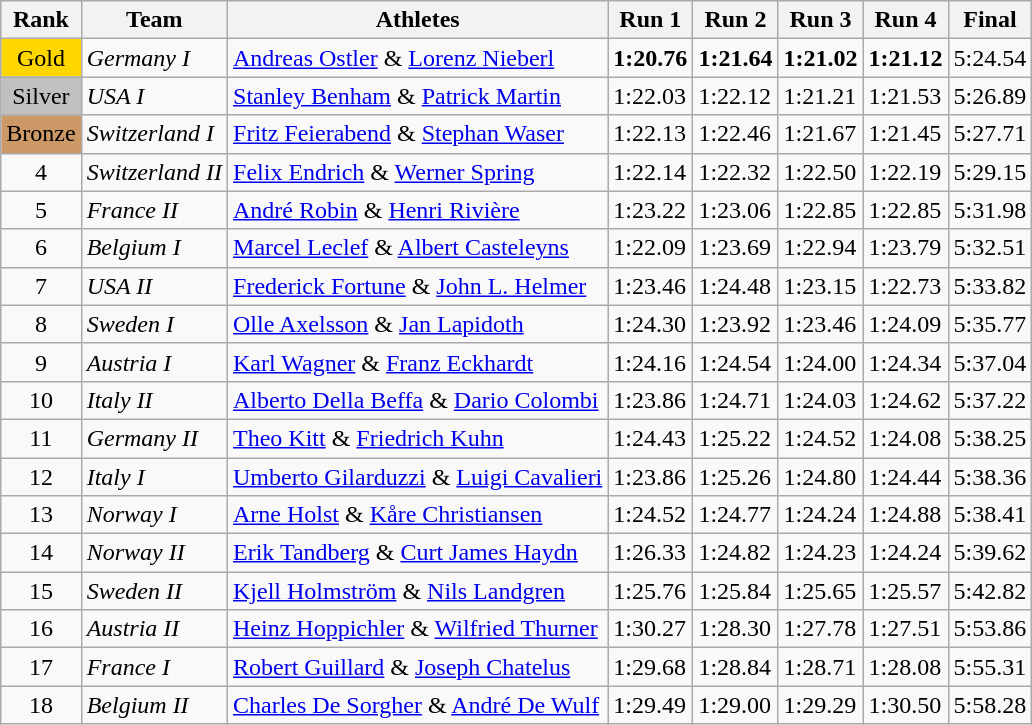<table class="wikitable">
<tr>
<th>Rank</th>
<th>Team</th>
<th>Athletes</th>
<th>Run 1</th>
<th>Run 2</th>
<th>Run 3</th>
<th>Run 4</th>
<th>Final</th>
</tr>
<tr>
<td bgcolor='gold' align='center'>Gold</td>
<td> <em> Germany I</em></td>
<td><a href='#'>Andreas Ostler</a> & <a href='#'>Lorenz Nieberl</a></td>
<td><strong>1:20.76</strong></td>
<td><strong>1:21.64</strong></td>
<td><strong>1:21.02</strong></td>
<td><strong>1:21.12</strong></td>
<td>5:24.54</td>
</tr>
<tr>
<td bgcolor='silver' align='center'>Silver</td>
<td> <em>USA I</em></td>
<td><a href='#'>Stanley Benham</a> & <a href='#'>Patrick Martin</a></td>
<td>1:22.03</td>
<td>1:22.12</td>
<td>1:21.21</td>
<td>1:21.53</td>
<td>5:26.89</td>
</tr>
<tr>
<td bgcolor='#CC9966' align='center'>Bronze</td>
<td> <em>Switzerland I</em></td>
<td><a href='#'>Fritz Feierabend</a> & <a href='#'>Stephan Waser</a></td>
<td>1:22.13</td>
<td>1:22.46</td>
<td>1:21.67</td>
<td>1:21.45</td>
<td>5:27.71</td>
</tr>
<tr>
<td align='center'>4</td>
<td> <em>Switzerland II</em></td>
<td><a href='#'>Felix Endrich</a> & <a href='#'>Werner Spring</a></td>
<td>1:22.14</td>
<td>1:22.32</td>
<td>1:22.50</td>
<td>1:22.19</td>
<td>5:29.15</td>
</tr>
<tr>
<td align='center'>5</td>
<td> <em>France II</em></td>
<td><a href='#'>André Robin</a> & <a href='#'>Henri Rivière</a></td>
<td>1:23.22</td>
<td>1:23.06</td>
<td>1:22.85</td>
<td>1:22.85</td>
<td>5:31.98</td>
</tr>
<tr>
<td align='center'>6</td>
<td> <em>Belgium I</em></td>
<td><a href='#'>Marcel Leclef</a> & <a href='#'>Albert Casteleyns</a></td>
<td>1:22.09</td>
<td>1:23.69</td>
<td>1:22.94</td>
<td>1:23.79</td>
<td>5:32.51</td>
</tr>
<tr>
<td align='center'>7</td>
<td> <em>USA II</em></td>
<td><a href='#'>Frederick Fortune</a> & <a href='#'>John L. Helmer</a></td>
<td>1:23.46</td>
<td>1:24.48</td>
<td>1:23.15</td>
<td>1:22.73</td>
<td>5:33.82</td>
</tr>
<tr>
<td align='center'>8</td>
<td> <em>Sweden I</em></td>
<td><a href='#'>Olle Axelsson</a> & <a href='#'>Jan Lapidoth</a></td>
<td>1:24.30</td>
<td>1:23.92</td>
<td>1:23.46</td>
<td>1:24.09</td>
<td>5:35.77</td>
</tr>
<tr>
<td align='center'>9</td>
<td> <em>Austria I</em></td>
<td><a href='#'>Karl Wagner</a> & <a href='#'>Franz Eckhardt</a></td>
<td>1:24.16</td>
<td>1:24.54</td>
<td>1:24.00</td>
<td>1:24.34</td>
<td>5:37.04</td>
</tr>
<tr>
<td align='center'>10</td>
<td> <em>Italy II</em></td>
<td><a href='#'>Alberto Della Beffa</a> & <a href='#'>Dario Colombi</a></td>
<td>1:23.86</td>
<td>1:24.71</td>
<td>1:24.03</td>
<td>1:24.62</td>
<td>5:37.22</td>
</tr>
<tr>
<td align='center'>11</td>
<td> <em>Germany II</em></td>
<td><a href='#'>Theo Kitt</a> & <a href='#'>Friedrich Kuhn</a></td>
<td>1:24.43</td>
<td>1:25.22</td>
<td>1:24.52</td>
<td>1:24.08</td>
<td>5:38.25</td>
</tr>
<tr>
<td align='center'>12</td>
<td> <em>Italy I</em></td>
<td><a href='#'>Umberto Gilarduzzi</a> & <a href='#'>Luigi Cavalieri</a></td>
<td>1:23.86</td>
<td>1:25.26</td>
<td>1:24.80</td>
<td>1:24.44</td>
<td>5:38.36</td>
</tr>
<tr>
<td align='center'>13</td>
<td> <em>Norway I</em></td>
<td><a href='#'>Arne Holst</a> & <a href='#'>Kåre Christiansen</a></td>
<td>1:24.52</td>
<td>1:24.77</td>
<td>1:24.24</td>
<td>1:24.88</td>
<td>5:38.41</td>
</tr>
<tr>
<td align='center'>14</td>
<td> <em>Norway II</em></td>
<td><a href='#'>Erik Tandberg</a> & <a href='#'>Curt James Haydn</a></td>
<td>1:26.33</td>
<td>1:24.82</td>
<td>1:24.23</td>
<td>1:24.24</td>
<td>5:39.62</td>
</tr>
<tr>
<td align='center'>15</td>
<td> <em>Sweden II</em></td>
<td><a href='#'>Kjell Holmström</a> & <a href='#'>Nils Landgren</a></td>
<td>1:25.76</td>
<td>1:25.84</td>
<td>1:25.65</td>
<td>1:25.57</td>
<td>5:42.82</td>
</tr>
<tr>
<td align='center'>16</td>
<td> <em>Austria II</em></td>
<td><a href='#'>Heinz Hoppichler</a> & <a href='#'>Wilfried Thurner</a></td>
<td>1:30.27</td>
<td>1:28.30</td>
<td>1:27.78</td>
<td>1:27.51</td>
<td>5:53.86</td>
</tr>
<tr>
<td align='center'>17</td>
<td> <em>France I</em></td>
<td><a href='#'>Robert Guillard</a> & <a href='#'>Joseph Chatelus</a></td>
<td>1:29.68</td>
<td>1:28.84</td>
<td>1:28.71</td>
<td>1:28.08</td>
<td>5:55.31</td>
</tr>
<tr>
<td align='center'>18</td>
<td> <em>Belgium II</em></td>
<td><a href='#'>Charles De Sorgher</a> & <a href='#'>André De Wulf</a></td>
<td>1:29.49</td>
<td>1:29.00</td>
<td>1:29.29</td>
<td>1:30.50</td>
<td>5:58.28</td>
</tr>
</table>
